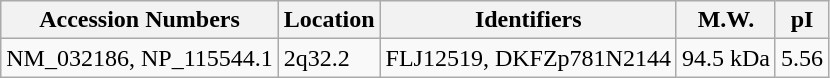<table class="wikitable" border="1">
<tr>
<th>Accession Numbers</th>
<th>Location</th>
<th>Identifiers</th>
<th>M.W.</th>
<th>pI</th>
</tr>
<tr>
<td>NM_032186, NP_115544.1</td>
<td>2q32.2</td>
<td>FLJ12519, DKFZp781N2144</td>
<td>94.5 kDa</td>
<td>5.56</td>
</tr>
</table>
